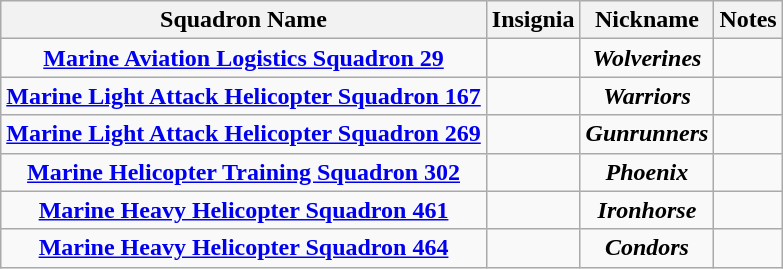<table class="wikitable sortable" style="text-align:center">
<tr>
<th>Squadron Name</th>
<th>Insignia</th>
<th>Nickname</th>
<th>Notes</th>
</tr>
<tr>
<td><strong><a href='#'>Marine Aviation Logistics Squadron 29</a></strong></td>
<td></td>
<td><strong><em>Wolverines</em></strong></td>
<td></td>
</tr>
<tr>
<td><strong><a href='#'>Marine Light Attack Helicopter Squadron 167</a></strong></td>
<td></td>
<td><strong><em>Warriors</em></strong></td>
<td></td>
</tr>
<tr>
<td><strong><a href='#'>Marine Light Attack Helicopter Squadron 269</a></strong></td>
<td></td>
<td><strong><em>Gunrunners</em></strong></td>
<td></td>
</tr>
<tr>
<td><strong><a href='#'>Marine Helicopter Training Squadron 302</a></strong></td>
<td></td>
<td><strong><em>Phoenix</em></strong></td>
<td></td>
</tr>
<tr>
<td><strong><a href='#'>Marine Heavy Helicopter Squadron 461</a></strong></td>
<td></td>
<td><strong><em>Ironhorse</em></strong></td>
<td></td>
</tr>
<tr>
<td><strong><a href='#'>Marine Heavy Helicopter Squadron 464</a></strong></td>
<td></td>
<td><strong><em>Condors</em></strong></td>
<td></td>
</tr>
</table>
